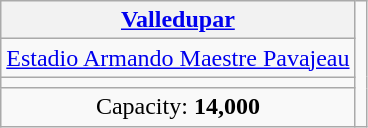<table class="wikitable">
<tr>
<th><a href='#'>Valledupar</a></th>
<td rowspan="5"><br></td>
</tr>
<tr>
<td align=center><a href='#'>Estadio Armando Maestre Pavajeau</a></td>
</tr>
<tr>
<td align=center></td>
</tr>
<tr>
<td align=center>Capacity: <strong>14,000</strong></td>
</tr>
</table>
